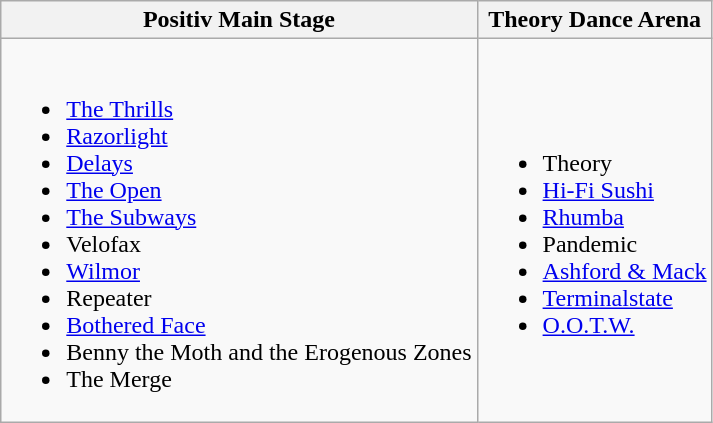<table class="wikitable">
<tr>
<th>Positiv Main Stage</th>
<th>Theory Dance Arena</th>
</tr>
<tr>
<td><br><ul><li><a href='#'>The Thrills</a></li><li><a href='#'>Razorlight</a></li><li><a href='#'>Delays</a></li><li><a href='#'>The Open</a></li><li><a href='#'>The Subways</a></li><li>Velofax</li><li><a href='#'>Wilmor</a></li><li>Repeater</li><li><a href='#'>Bothered Face</a></li><li>Benny the Moth and the Erogenous Zones</li><li>The Merge</li></ul></td>
<td><br><ul><li>Theory</li><li><a href='#'>Hi-Fi Sushi</a></li><li><a href='#'>Rhumba</a></li><li>Pandemic</li><li><a href='#'>Ashford & Mack</a></li><li><a href='#'>Terminalstate</a></li><li><a href='#'>O.O.T.W.</a></li></ul></td>
</tr>
</table>
